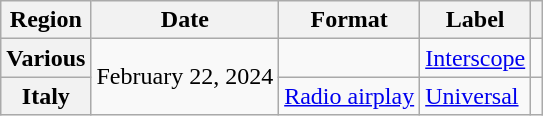<table class="wikitable plainrowheaders">
<tr>
<th scope="col">Region</th>
<th scope="col">Date</th>
<th scope="col">Format</th>
<th scope="col">Label</th>
<th scope="col"></th>
</tr>
<tr>
<th scope="row">Various</th>
<td rowspan="2">February 22, 2024</td>
<td></td>
<td><a href='#'>Interscope</a></td>
<td style="text-align:center"></td>
</tr>
<tr>
<th scope="row">Italy</th>
<td><a href='#'>Radio airplay</a></td>
<td><a href='#'>Universal</a></td>
<td style="text-align:center"></td>
</tr>
</table>
